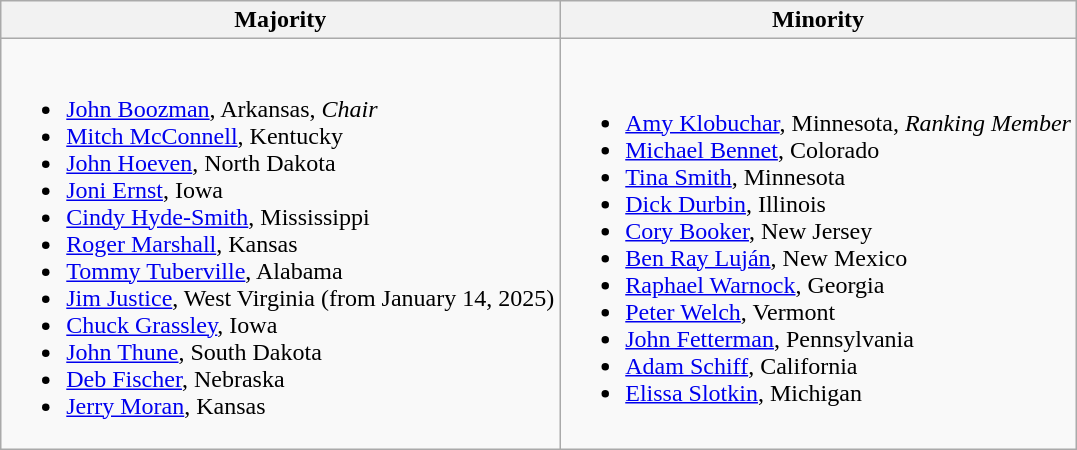<table class=wikitable>
<tr>
<th>Majority</th>
<th>Minority</th>
</tr>
<tr>
<td><br><ul><li><a href='#'>John Boozman</a>, Arkansas, <em>Chair</em></li><li><a href='#'>Mitch McConnell</a>, Kentucky</li><li><a href='#'>John Hoeven</a>, North Dakota</li><li><a href='#'>Joni Ernst</a>, Iowa</li><li><a href='#'>Cindy Hyde-Smith</a>, Mississippi</li><li><a href='#'>Roger Marshall</a>, Kansas</li><li><a href='#'>Tommy Tuberville</a>, Alabama</li><li><a href='#'>Jim Justice</a>, West Virginia (from January 14, 2025)</li><li><a href='#'>Chuck Grassley</a>, Iowa</li><li><a href='#'>John Thune</a>, South Dakota</li><li><a href='#'>Deb Fischer</a>, Nebraska</li><li><a href='#'>Jerry Moran</a>, Kansas</li></ul></td>
<td><br><ul><li><a href='#'>Amy Klobuchar</a>, Minnesota, <em>Ranking Member</em></li><li><a href='#'>Michael Bennet</a>, Colorado</li><li><a href='#'>Tina Smith</a>, Minnesota</li><li><a href='#'>Dick Durbin</a>, Illinois</li><li><a href='#'>Cory Booker</a>, New Jersey</li><li><a href='#'>Ben Ray Luján</a>, New Mexico</li><li><a href='#'>Raphael Warnock</a>, Georgia</li><li><a href='#'>Peter Welch</a>, Vermont</li><li><a href='#'>John Fetterman</a>, Pennsylvania</li><li><a href='#'>Adam Schiff</a>, California</li><li><a href='#'>Elissa Slotkin</a>, Michigan</li></ul></td>
</tr>
</table>
